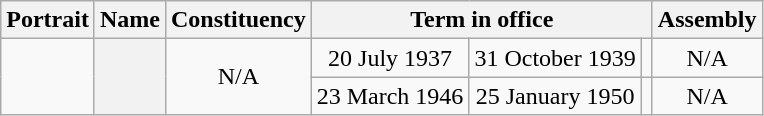<table class="wikitable sortable" style="text-align:center">
<tr>
<th class="unsortable" scope="col">Portrait</th>
<th scope="col">Name</th>
<th scope="col">Constituency</th>
<th colspan="3" scope="colgroup">Term in office</th>
<th scope="col">Assembly</th>
</tr>
<tr align="center">
<td rowspan=2></td>
<th scope="row" rowspan=2></th>
<td rowspan=2>N/A</td>
<td>20 July 1937</td>
<td>31 October 1939</td>
<td></td>
<td>N/A</td>
</tr>
<tr align="center">
<td>23 March 1946</td>
<td>25 January 1950</td>
<td></td>
<td>N/A</td>
</tr>
</table>
